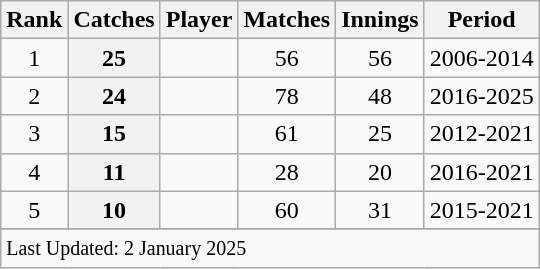<table class="wikitable plainrowheaders sortable">
<tr>
<th scope=col>Rank</th>
<th scope=col>Catches</th>
<th scope=col>Player</th>
<th scope=col>Matches</th>
<th scope=col>Innings</th>
<th scope=col>Period</th>
</tr>
<tr>
<td align=center>1</td>
<th scope=row style=text-align:center;>25</th>
<td></td>
<td align=center>56</td>
<td align=center>56</td>
<td>2006-2014</td>
</tr>
<tr>
<td align="center">2</td>
<th scope="row" style="text-align:center;">24</th>
<td> </td>
<td align="center">78</td>
<td align="center">48</td>
<td>2016-2025</td>
</tr>
<tr>
<td align="center">3</td>
<th scope="row" style="text-align:center;">15</th>
<td> </td>
<td align="center">61</td>
<td align="center">25</td>
<td>2012-2021</td>
</tr>
<tr>
<td align="center">4</td>
<th scope="row" style="text-align:center;">11</th>
<td> </td>
<td align="center">28</td>
<td align="center">20</td>
<td>2016-2021</td>
</tr>
<tr>
<td align="center">5</td>
<th scope="row" style="text-align:center;">10</th>
<td> </td>
<td align="center">60</td>
<td align="center">31</td>
<td>2015-2021</td>
</tr>
<tr>
</tr>
<tr class=sortbottom>
<td colspan=6><small>Last Updated: 2 January 2025</small></td>
</tr>
</table>
